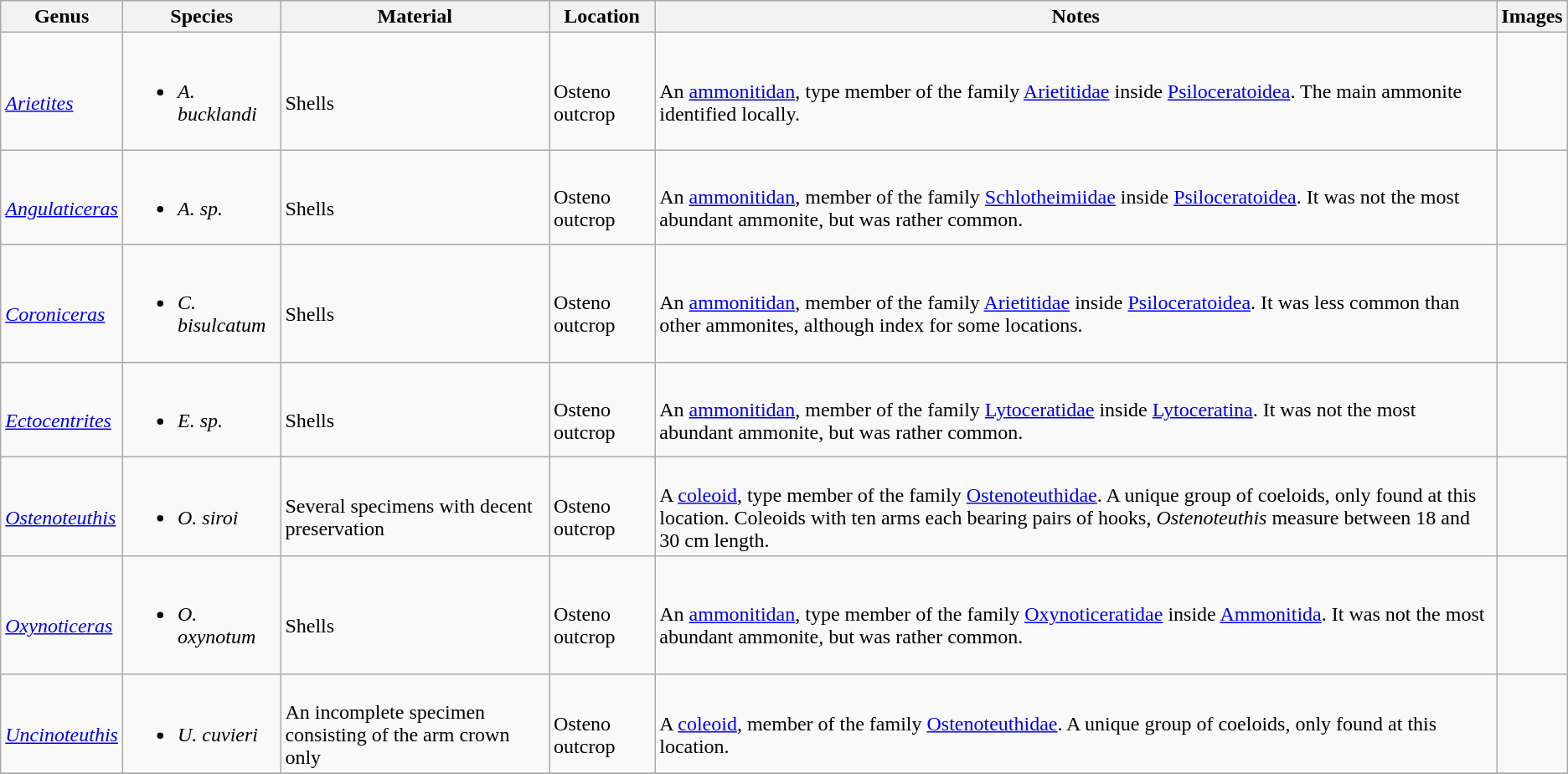<table class="wikitable" align="center">
<tr>
<th>Genus</th>
<th>Species</th>
<th>Material</th>
<th>Location</th>
<th>Notes</th>
<th>Images</th>
</tr>
<tr>
<td><br><em><a href='#'>Arietites</a></em></td>
<td><br><ul><li><em>A. bucklandi</em></li></ul></td>
<td><br>Shells</td>
<td><br>Osteno outcrop</td>
<td><br>An <a href='#'>ammonitidan</a>, type member of the family <a href='#'>Arietitidae</a> inside <a href='#'>Psiloceratoidea</a>. The main ammonite identified locally.</td>
<td></td>
</tr>
<tr>
<td><br><em><a href='#'>Angulaticeras</a></em></td>
<td><br><ul><li><em>A. sp.</em></li></ul></td>
<td><br>Shells</td>
<td><br>Osteno outcrop</td>
<td><br>An <a href='#'>ammonitidan</a>, member of the family <a href='#'>Schlotheimiidae</a> inside <a href='#'>Psiloceratoidea</a>. It was not the most abundant ammonite, but was rather common.</td>
<td></td>
</tr>
<tr>
<td><br><em><a href='#'>Coroniceras</a></em></td>
<td><br><ul><li><em>C. bisulcatum</em></li></ul></td>
<td><br>Shells</td>
<td><br>Osteno outcrop</td>
<td><br>An <a href='#'>ammonitidan</a>, member of the family <a href='#'>Arietitidae</a> inside <a href='#'>Psiloceratoidea</a>. It was less common than other ammonites, although index for some locations.</td>
<td></td>
</tr>
<tr>
<td><br><em><a href='#'>Ectocentrites</a></em></td>
<td><br><ul><li><em>E. sp.</em></li></ul></td>
<td><br>Shells</td>
<td><br>Osteno outcrop</td>
<td><br>An <a href='#'>ammonitidan</a>, member of the family <a href='#'>Lytoceratidae</a> inside <a href='#'>Lytoceratina</a>. It was not the most abundant ammonite, but was rather common.</td>
<td></td>
</tr>
<tr>
<td><br><em><a href='#'>Ostenoteuthis</a></em></td>
<td><br><ul><li><em>O. siroi</em></li></ul></td>
<td><br>Several specimens with decent preservation</td>
<td><br>Osteno outcrop</td>
<td><br>A <a href='#'>coleoid</a>, type member of the family <a href='#'>Ostenoteuthidae</a>. A unique group of coeloids, only found at this location. Coleoids with ten arms each bearing pairs of hooks, <em>Ostenoteuthis</em> measure between 18 and 30 cm length.</td>
<td><br></td>
</tr>
<tr>
<td><br><em><a href='#'>Oxynoticeras</a></em></td>
<td><br><ul><li><em>O. oxynotum</em></li></ul></td>
<td><br>Shells</td>
<td><br>Osteno outcrop</td>
<td><br>An <a href='#'>ammonitidan</a>, type member of the family <a href='#'>Oxynoticeratidae</a> inside <a href='#'>Ammonitida</a>. It was not the most abundant ammonite, but was rather common.</td>
<td></td>
</tr>
<tr>
<td><br><em><a href='#'>Uncinoteuthis</a></em></td>
<td><br><ul><li><em>U. cuvieri</em></li></ul></td>
<td><br>An incomplete specimen consisting of the arm crown only</td>
<td><br>Osteno outcrop</td>
<td><br>A <a href='#'>coleoid</a>, member of the family <a href='#'>Ostenoteuthidae</a>. A unique group of coeloids, only found at this location.</td>
<td><br></td>
</tr>
<tr>
</tr>
</table>
